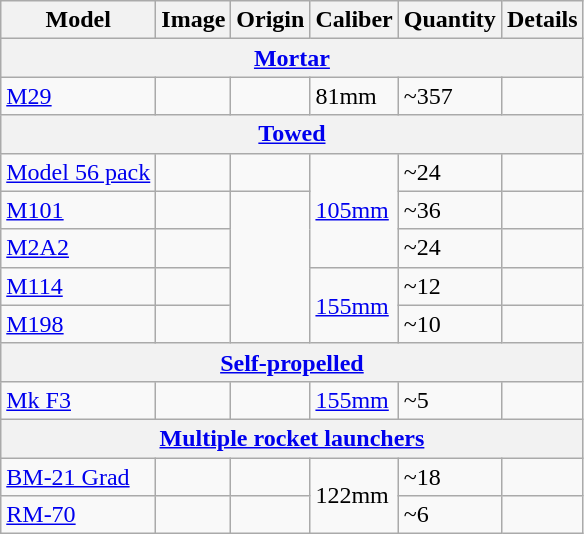<table class="wikitable">
<tr>
<th>Model</th>
<th>Image</th>
<th>Origin</th>
<th>Caliber</th>
<th>Quantity</th>
<th>Details</th>
</tr>
<tr>
<th colspan="6"><a href='#'>Mortar</a></th>
</tr>
<tr>
<td><a href='#'>M29</a></td>
<td></td>
<td></td>
<td>81mm</td>
<td>~357</td>
<td></td>
</tr>
<tr>
<th colspan="6"><a href='#'>Towed</a></th>
</tr>
<tr>
<td><a href='#'>Model 56 pack</a></td>
<td></td>
<td></td>
<td rowspan="3"><a href='#'>105mm</a></td>
<td>~24</td>
<td></td>
</tr>
<tr>
<td><a href='#'>M101</a></td>
<td></td>
<td rowspan="4"></td>
<td>~36</td>
<td></td>
</tr>
<tr>
<td><a href='#'>M2A2</a></td>
<td></td>
<td>~24</td>
<td></td>
</tr>
<tr>
<td><a href='#'>M114</a></td>
<td></td>
<td rowspan="2"><a href='#'>155mm</a></td>
<td>~12</td>
<td></td>
</tr>
<tr>
<td><a href='#'>M198</a></td>
<td></td>
<td>~10</td>
<td></td>
</tr>
<tr>
<th colspan="6"><a href='#'>Self-propelled</a></th>
</tr>
<tr>
<td><a href='#'>Mk F3</a></td>
<td></td>
<td></td>
<td><a href='#'>155mm</a></td>
<td>~5</td>
<td></td>
</tr>
<tr>
<th colspan="6"><a href='#'>Multiple rocket launchers</a></th>
</tr>
<tr>
<td><a href='#'>BM-21 Grad</a></td>
<td></td>
<td></td>
<td rowspan="2">122mm</td>
<td>~18</td>
<td></td>
</tr>
<tr>
<td><a href='#'>RM-70</a></td>
<td></td>
<td></td>
<td>~6</td>
<td></td>
</tr>
</table>
